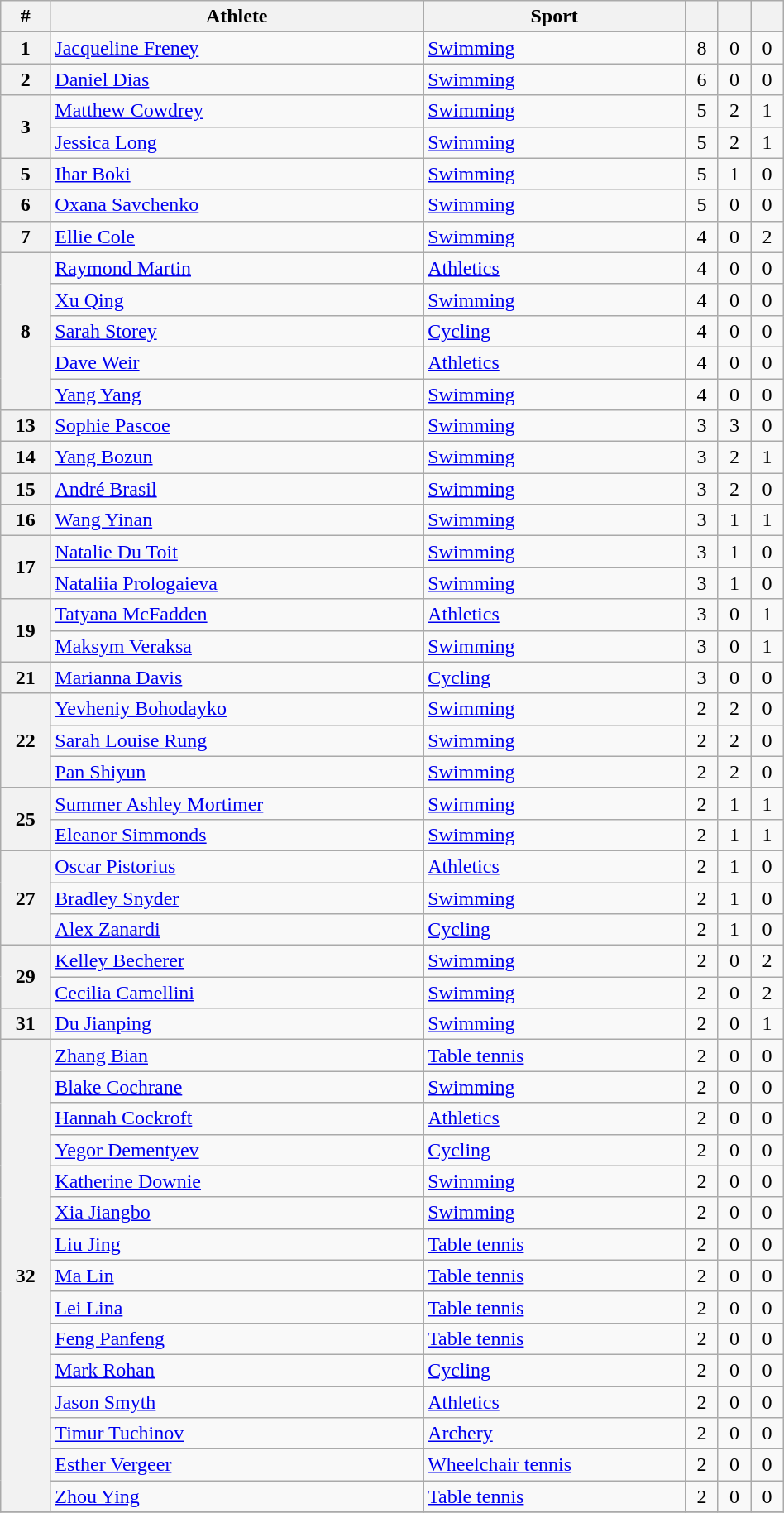<table class="wikitable" width=50% style="font-size:100%; text-align:center;">
<tr>
<th>#</th>
<th>Athlete</th>
<th>Sport</th>
<th></th>
<th></th>
<th></th>
</tr>
<tr>
<th>1</th>
<td align=left> <a href='#'>Jacqueline Freney</a></td>
<td align=left> <a href='#'>Swimming</a></td>
<td>8</td>
<td>0</td>
<td>0</td>
</tr>
<tr>
<th>2</th>
<td align=left> <a href='#'>Daniel Dias</a></td>
<td align=left> <a href='#'>Swimming</a></td>
<td>6</td>
<td>0</td>
<td>0</td>
</tr>
<tr>
<th rowspan=2>3</th>
<td align=left> <a href='#'>Matthew Cowdrey</a></td>
<td align=left> <a href='#'>Swimming</a></td>
<td>5</td>
<td>2</td>
<td>1</td>
</tr>
<tr>
<td align=left> <a href='#'>Jessica Long</a></td>
<td align=left> <a href='#'>Swimming</a></td>
<td>5</td>
<td>2</td>
<td>1</td>
</tr>
<tr>
<th>5</th>
<td align=left> <a href='#'>Ihar Boki</a></td>
<td align=left> <a href='#'>Swimming</a></td>
<td>5</td>
<td>1</td>
<td>0</td>
</tr>
<tr>
<th>6</th>
<td align=left> <a href='#'>Oxana Savchenko</a></td>
<td align=left> <a href='#'>Swimming</a></td>
<td>5</td>
<td>0</td>
<td>0</td>
</tr>
<tr>
<th>7</th>
<td align=left> <a href='#'>Ellie Cole</a></td>
<td align=left> <a href='#'>Swimming</a></td>
<td>4</td>
<td>0</td>
<td>2</td>
</tr>
<tr>
<th rowspan=5>8</th>
<td align=left> <a href='#'>Raymond Martin</a></td>
<td align=left> <a href='#'>Athletics</a></td>
<td>4</td>
<td>0</td>
<td>0</td>
</tr>
<tr>
<td align=left> <a href='#'>Xu Qing</a></td>
<td align=left> <a href='#'>Swimming</a></td>
<td>4</td>
<td>0</td>
<td>0</td>
</tr>
<tr>
<td align=left> <a href='#'>Sarah Storey</a></td>
<td align=left> <a href='#'>Cycling</a></td>
<td>4</td>
<td>0</td>
<td>0</td>
</tr>
<tr>
<td align=left> <a href='#'>Dave Weir</a></td>
<td align=left> <a href='#'>Athletics</a></td>
<td>4</td>
<td>0</td>
<td>0</td>
</tr>
<tr>
<td align=left> <a href='#'>Yang Yang</a></td>
<td align=left> <a href='#'>Swimming</a></td>
<td>4</td>
<td>0</td>
<td>0</td>
</tr>
<tr>
<th>13</th>
<td align=left> <a href='#'>Sophie Pascoe</a></td>
<td align=left> <a href='#'>Swimming</a></td>
<td>3</td>
<td>3</td>
<td>0</td>
</tr>
<tr>
<th>14</th>
<td align=left> <a href='#'>Yang Bozun</a></td>
<td align=left> <a href='#'>Swimming</a></td>
<td>3</td>
<td>2</td>
<td>1</td>
</tr>
<tr>
<th>15</th>
<td align=left> <a href='#'>André Brasil</a></td>
<td align=left> <a href='#'>Swimming</a></td>
<td>3</td>
<td>2</td>
<td>0</td>
</tr>
<tr>
<th>16</th>
<td align=left> <a href='#'>Wang Yinan</a></td>
<td align=left> <a href='#'>Swimming</a></td>
<td>3</td>
<td>1</td>
<td>1</td>
</tr>
<tr>
<th rowspan=2>17</th>
<td align=left> <a href='#'>Natalie Du Toit</a></td>
<td align=left> <a href='#'>Swimming</a></td>
<td>3</td>
<td>1</td>
<td>0</td>
</tr>
<tr>
<td align=left> <a href='#'>Nataliia Prologaieva</a></td>
<td align=left> <a href='#'>Swimming</a></td>
<td>3</td>
<td>1</td>
<td>0</td>
</tr>
<tr>
<th rowspan=2>19</th>
<td align=left> <a href='#'>Tatyana McFadden</a></td>
<td align=left> <a href='#'>Athletics</a></td>
<td>3</td>
<td>0</td>
<td>1</td>
</tr>
<tr>
<td align=left> <a href='#'>Maksym Veraksa</a></td>
<td align=left> <a href='#'>Swimming</a></td>
<td>3</td>
<td>0</td>
<td>1</td>
</tr>
<tr>
<th>21</th>
<td align=left> <a href='#'>Marianna Davis</a></td>
<td align=left> <a href='#'>Cycling</a></td>
<td>3</td>
<td>0</td>
<td>0</td>
</tr>
<tr>
<th rowspan=3>22</th>
<td align=left> <a href='#'>Yevheniy Bohodayko</a></td>
<td align=left> <a href='#'>Swimming</a></td>
<td>2</td>
<td>2</td>
<td>0</td>
</tr>
<tr>
<td align=left> <a href='#'>Sarah Louise Rung</a></td>
<td align=left> <a href='#'>Swimming</a></td>
<td>2</td>
<td>2</td>
<td>0</td>
</tr>
<tr>
<td align=left> <a href='#'>Pan Shiyun</a></td>
<td align=left> <a href='#'>Swimming</a></td>
<td>2</td>
<td>2</td>
<td>0</td>
</tr>
<tr>
<th rowspan=2>25</th>
<td align=left> <a href='#'>Summer Ashley Mortimer</a></td>
<td align=left> <a href='#'>Swimming</a></td>
<td>2</td>
<td>1</td>
<td>1</td>
</tr>
<tr>
<td align=left> <a href='#'>Eleanor Simmonds</a></td>
<td align=left> <a href='#'>Swimming</a></td>
<td>2</td>
<td>1</td>
<td>1</td>
</tr>
<tr>
<th rowspan=3>27</th>
<td align=left> <a href='#'>Oscar Pistorius</a></td>
<td align=left> <a href='#'>Athletics</a></td>
<td>2</td>
<td>1</td>
<td>0</td>
</tr>
<tr>
<td align=left> <a href='#'>Bradley Snyder</a></td>
<td align=left> <a href='#'>Swimming</a></td>
<td>2</td>
<td>1</td>
<td>0</td>
</tr>
<tr>
<td align=left> <a href='#'>Alex Zanardi</a></td>
<td align=left> <a href='#'>Cycling</a></td>
<td>2</td>
<td>1</td>
<td>0</td>
</tr>
<tr>
<th rowspan=2>29</th>
<td align=left> <a href='#'>Kelley Becherer</a></td>
<td align=left> <a href='#'>Swimming</a></td>
<td>2</td>
<td>0</td>
<td>2</td>
</tr>
<tr>
<td align=left> <a href='#'>Cecilia Camellini</a></td>
<td align=left> <a href='#'>Swimming</a></td>
<td>2</td>
<td>0</td>
<td>2</td>
</tr>
<tr>
<th>31</th>
<td align=left> <a href='#'>Du Jianping</a></td>
<td align=left> <a href='#'>Swimming</a></td>
<td>2</td>
<td>0</td>
<td>1</td>
</tr>
<tr>
<th rowspan=15>32</th>
<td align=left> <a href='#'>Zhang Bian</a></td>
<td align=left> <a href='#'>Table tennis</a></td>
<td>2</td>
<td>0</td>
<td>0</td>
</tr>
<tr>
<td align=left> <a href='#'>Blake Cochrane</a></td>
<td align=left> <a href='#'>Swimming</a></td>
<td>2</td>
<td>0</td>
<td>0</td>
</tr>
<tr>
<td align=left> <a href='#'>Hannah Cockroft</a></td>
<td align=left> <a href='#'>Athletics</a></td>
<td>2</td>
<td>0</td>
<td>0</td>
</tr>
<tr>
<td align=left> <a href='#'>Yegor Dementyev</a></td>
<td align=left> <a href='#'>Cycling</a></td>
<td>2</td>
<td>0</td>
<td>0</td>
</tr>
<tr>
<td align=left> <a href='#'>Katherine Downie</a></td>
<td align=left> <a href='#'>Swimming</a></td>
<td>2</td>
<td>0</td>
<td>0</td>
</tr>
<tr>
<td align=left> <a href='#'>Xia Jiangbo</a></td>
<td align=left> <a href='#'>Swimming</a></td>
<td>2</td>
<td>0</td>
<td>0</td>
</tr>
<tr>
<td align=left> <a href='#'>Liu Jing</a></td>
<td align=left> <a href='#'>Table tennis</a></td>
<td>2</td>
<td>0</td>
<td>0</td>
</tr>
<tr>
<td align=left> <a href='#'>Ma Lin</a></td>
<td align=left> <a href='#'>Table tennis</a></td>
<td>2</td>
<td>0</td>
<td>0</td>
</tr>
<tr>
<td align=left> <a href='#'>Lei Lina</a></td>
<td align=left> <a href='#'>Table tennis</a></td>
<td>2</td>
<td>0</td>
<td>0</td>
</tr>
<tr>
<td align=left> <a href='#'>Feng Panfeng</a></td>
<td align=left> <a href='#'>Table tennis</a></td>
<td>2</td>
<td>0</td>
<td>0</td>
</tr>
<tr>
<td align=left> <a href='#'>Mark Rohan</a></td>
<td align=left> <a href='#'>Cycling</a></td>
<td>2</td>
<td>0</td>
<td>0</td>
</tr>
<tr>
<td align=left> <a href='#'>Jason Smyth</a></td>
<td align=left> <a href='#'>Athletics</a></td>
<td>2</td>
<td>0</td>
<td>0</td>
</tr>
<tr>
<td align=left> <a href='#'>Timur Tuchinov</a></td>
<td align=left> <a href='#'>Archery</a></td>
<td>2</td>
<td>0</td>
<td>0</td>
</tr>
<tr>
<td align=left> <a href='#'>Esther Vergeer</a></td>
<td align=left> <a href='#'>Wheelchair tennis</a></td>
<td>2</td>
<td>0</td>
<td>0</td>
</tr>
<tr>
<td align=left> <a href='#'>Zhou Ying</a></td>
<td align=left> <a href='#'>Table tennis</a></td>
<td>2</td>
<td>0</td>
<td>0</td>
</tr>
<tr>
</tr>
</table>
